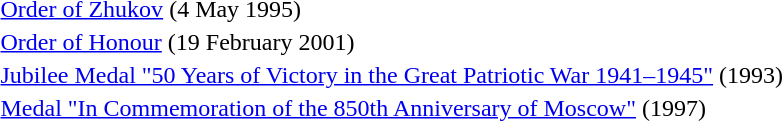<table>
<tr>
<td></td>
<td><a href='#'>Order of Zhukov</a> (4 May 1995)</td>
</tr>
<tr>
<td></td>
<td><a href='#'>Order of Honour</a> (19 February 2001)</td>
</tr>
<tr>
<td></td>
<td><a href='#'>Jubilee Medal "50 Years of Victory in the Great Patriotic War 1941–1945"</a> (1993)</td>
</tr>
<tr>
<td></td>
<td><a href='#'>Medal "In Commemoration of the 850th Anniversary of Moscow"</a> (1997)</td>
</tr>
<tr>
</tr>
</table>
